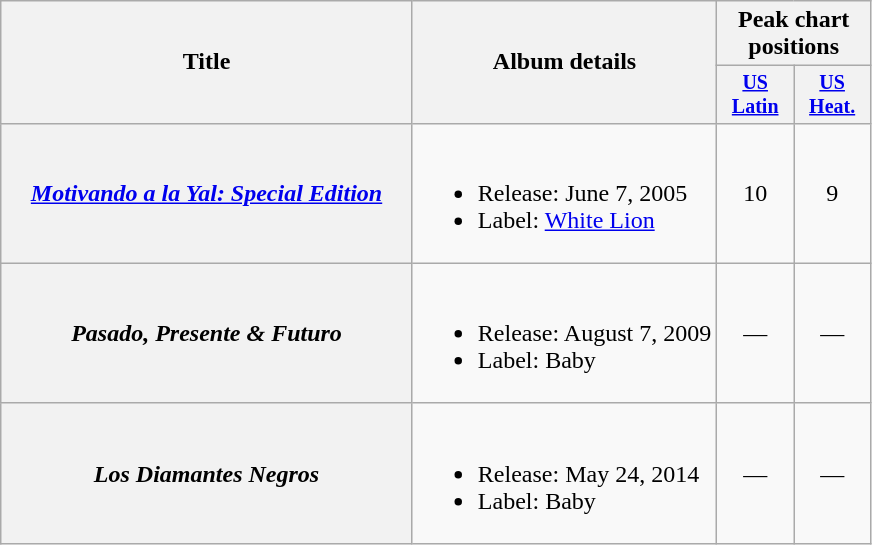<table class="wikitable plainrowheaders">
<tr>
<th rowspan="2" width="267">Title</th>
<th rowspan="2">Album details</th>
<th colspan="3">Peak chart positions</th>
</tr>
<tr style="font-size:smaller;">
<th width="45"><a href='#'>US Latin</a><br></th>
<th width="45"><a href='#'>US<br>Heat.</a><br></th>
</tr>
<tr>
<th scope="row"><em><a href='#'>Motivando a la Yal: Special Edition</a></em></th>
<td><br><ul><li>Release: June 7, 2005</li><li>Label: <a href='#'>White Lion</a></li></ul></td>
<td align="center">10</td>
<td align="center">9</td>
</tr>
<tr>
<th scope="row"><em>Pasado, Presente & Futuro</em></th>
<td><br><ul><li>Release: August 7, 2009</li><li>Label: Baby</li></ul></td>
<td align="center">—</td>
<td align="center">—</td>
</tr>
<tr>
<th scope="row"><em>Los Diamantes Negros</em></th>
<td><br><ul><li>Release: May 24, 2014</li><li>Label: Baby</li></ul></td>
<td align="center">—</td>
<td align="center">—</td>
</tr>
</table>
